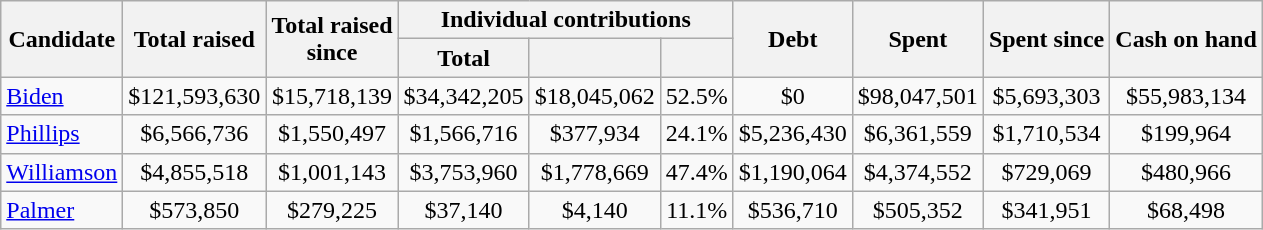<table class="wikitable sortable" style="text-align:center;">
<tr>
<th scope="col" rowspan=2>Candidate</th>
<th scope="col" data-sort-type=currency rowspan=2>Total raised</th>
<th scope="col" data-sort-type=currency rowspan=2>Total raised<br>since </th>
<th scope="col" colspan=3>Individual contributions</th>
<th scope="col" data-sort-type=currency rowspan=2>Debt</th>
<th scope="col" data-sort-type=currency rowspan=2>Spent</th>
<th scope="col" data-sort-type=currency rowspan=2>Spent since<br></th>
<th scope="col" data-sort-type=currency rowspan=2>Cash on hand</th>
</tr>
<tr>
<th scope="col" data-sort-type=currency>Total</th>
<th scope="col" data-sort-type=currency></th>
<th scope="col" data-sort-type=number></th>
</tr>
<tr>
<td style="text-align: left;"><a href='#'>Biden</a></td>
<td>$121,593,630</td>
<td>$15,718,139</td>
<td>$34,342,205</td>
<td>$18,045,062</td>
<td>52.5%</td>
<td>$0</td>
<td>$98,047,501</td>
<td>$5,693,303</td>
<td>$55,983,134</td>
</tr>
<tr>
<td style="text-align: left;"><a href='#'>Phillips</a></td>
<td>$6,566,736</td>
<td>$1,550,497</td>
<td>$1,566,716</td>
<td>$377,934</td>
<td>24.1%</td>
<td>$5,236,430</td>
<td>$6,361,559</td>
<td>$1,710,534</td>
<td>$199,964</td>
</tr>
<tr>
<td style="text-align: left;"><a href='#'>Williamson</a></td>
<td>$4,855,518</td>
<td>$1,001,143</td>
<td>$3,753,960</td>
<td>$1,778,669</td>
<td>47.4%</td>
<td>$1,190,064</td>
<td>$4,374,552</td>
<td>$729,069</td>
<td>$480,966</td>
</tr>
<tr>
<td style="text-align: left;"><a href='#'>Palmer</a></td>
<td>$573,850</td>
<td>$279,225</td>
<td>$37,140</td>
<td>$4,140</td>
<td>11.1%</td>
<td>$536,710</td>
<td>$505,352</td>
<td>$341,951</td>
<td>$68,498</td>
</tr>
</table>
